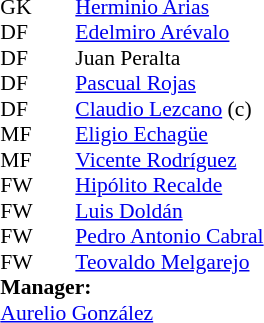<table style="font-size:90%; margin:0.2em auto;" cellspacing="0" cellpadding="0">
<tr>
<th width="25"></th>
<th width="25"></th>
</tr>
<tr>
<td>GK</td>
<td></td>
<td> <a href='#'>Herminio Arias</a></td>
</tr>
<tr>
<td>DF</td>
<td></td>
<td> <a href='#'>Edelmiro Arévalo</a></td>
</tr>
<tr>
<td>DF</td>
<td></td>
<td> Juan Peralta</td>
</tr>
<tr>
<td>DF</td>
<td></td>
<td> <a href='#'>Pascual Rojas</a></td>
</tr>
<tr>
<td>DF</td>
<td></td>
<td> <a href='#'>Claudio Lezcano</a> (c)</td>
</tr>
<tr>
<td>MF</td>
<td></td>
<td> <a href='#'>Eligio Echagüe</a></td>
</tr>
<tr>
<td>MF</td>
<td></td>
<td> <a href='#'>Vicente Rodríguez</a></td>
</tr>
<tr>
<td>FW</td>
<td></td>
<td> <a href='#'>Hipólito Recalde</a></td>
</tr>
<tr>
<td>FW</td>
<td></td>
<td> <a href='#'>Luis Doldán</a></td>
</tr>
<tr>
<td>FW</td>
<td></td>
<td> <a href='#'>Pedro Antonio Cabral</a></td>
</tr>
<tr>
<td>FW</td>
<td></td>
<td> <a href='#'>Teovaldo Melgarejo</a></td>
</tr>
<tr>
<td colspan=3><strong>Manager:</strong></td>
</tr>
<tr>
<td colspan=4> <a href='#'>Aurelio González</a></td>
</tr>
</table>
